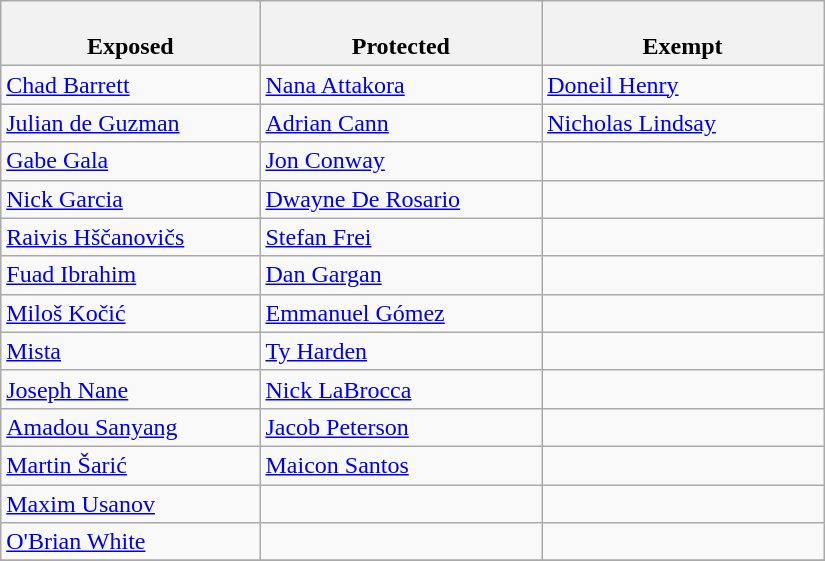<table class="wikitable">
<tr>
<th style="width:23%"><br>Exposed</th>
<th style="width:25%"><br>Protected</th>
<th style="width:25%"><br>Exempt</th>
</tr>
<tr>
<td><a href='#'>Chad Barrett</a></td>
<td><a href='#'>Nana Attakora</a></td>
<td><a href='#'>Doneil Henry</a></td>
</tr>
<tr>
<td><a href='#'>Julian de Guzman</a></td>
<td><a href='#'>Adrian Cann</a></td>
<td><a href='#'>Nicholas Lindsay</a></td>
</tr>
<tr>
<td><a href='#'>Gabe Gala</a></td>
<td><a href='#'>Jon Conway</a></td>
<td></td>
</tr>
<tr>
<td><a href='#'>Nick Garcia</a></td>
<td><a href='#'>Dwayne De Rosario</a></td>
<td></td>
</tr>
<tr>
<td><a href='#'>Raivis Hščanovičs</a></td>
<td><a href='#'>Stefan Frei</a></td>
<td></td>
</tr>
<tr>
<td><a href='#'>Fuad Ibrahim</a></td>
<td><a href='#'>Dan Gargan</a></td>
<td></td>
</tr>
<tr>
<td><a href='#'>Miloš Kočić</a></td>
<td><a href='#'>Emmanuel Gómez</a></td>
<td></td>
</tr>
<tr>
<td><a href='#'>Mista</a></td>
<td><a href='#'>Ty Harden</a></td>
<td></td>
</tr>
<tr>
<td><a href='#'>Joseph Nane</a></td>
<td><a href='#'>Nick LaBrocca</a></td>
<td></td>
</tr>
<tr>
<td><a href='#'>Amadou Sanyang</a></td>
<td><a href='#'>Jacob Peterson</a></td>
<td></td>
</tr>
<tr>
<td><a href='#'>Martin Šarić</a></td>
<td><a href='#'>Maicon Santos</a></td>
<td></td>
</tr>
<tr>
<td><a href='#'>Maxim Usanov</a></td>
<td></td>
<td></td>
</tr>
<tr>
<td><a href='#'>O'Brian White</a></td>
<td></td>
<td></td>
</tr>
<tr>
</tr>
</table>
